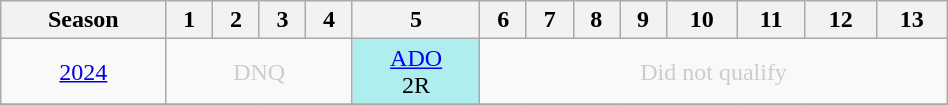<table class="wikitable" style="width:50%; margin:0">
<tr>
<th>Season</th>
<th>1</th>
<th>2</th>
<th>3</th>
<th>4</th>
<th>5</th>
<th>6</th>
<th>7</th>
<th>8</th>
<th>9</th>
<th>10</th>
<th>11</th>
<th>12</th>
<th>13</th>
</tr>
<tr>
<td style="text-align:center;"background:#efefef;"><a href='#'>2024</a></td>
<td colspan="4" style="text-align:center; color:#ccc;">DNQ</td>
<td style="text-align:center; background:#afeeee;"><a href='#'>ADO</a><br>2R</td>
<td colspan="8" style="text-align:center; color:#ccc;">Did not qualify</td>
</tr>
<tr>
</tr>
</table>
